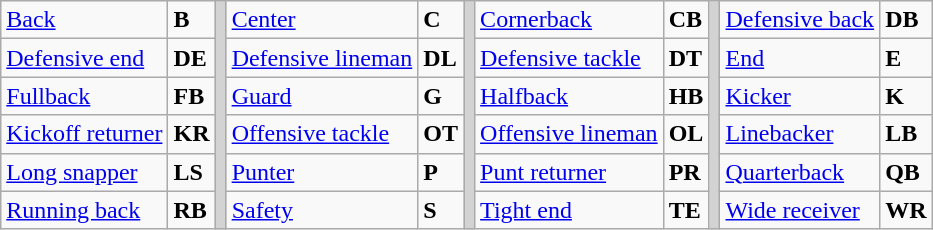<table class="wikitable">
<tr>
<td><a href='#'>Back</a></td>
<td><strong>B</strong></td>
<td rowSpan="6" style="background-color:lightgrey;"></td>
<td><a href='#'>Center</a></td>
<td><strong>C</strong></td>
<td rowSpan="6" style="background-color:lightgrey;"></td>
<td><a href='#'>Cornerback</a></td>
<td><strong>CB</strong></td>
<td rowSpan="6" style="background-color:lightgrey;"></td>
<td><a href='#'>Defensive back</a></td>
<td><strong>DB</strong></td>
</tr>
<tr>
<td><a href='#'>Defensive end</a></td>
<td><strong>DE</strong></td>
<td><a href='#'>Defensive lineman</a></td>
<td><strong>DL</strong></td>
<td><a href='#'>Defensive tackle</a></td>
<td><strong>DT</strong></td>
<td><a href='#'>End</a></td>
<td><strong>E</strong></td>
</tr>
<tr>
<td><a href='#'>Fullback</a></td>
<td><strong>FB</strong></td>
<td><a href='#'>Guard</a></td>
<td><strong>G</strong></td>
<td><a href='#'>Halfback</a></td>
<td><strong>HB</strong></td>
<td><a href='#'>Kicker</a></td>
<td><strong>K</strong></td>
</tr>
<tr>
<td><a href='#'>Kickoff returner</a></td>
<td><strong>KR</strong></td>
<td><a href='#'>Offensive tackle</a></td>
<td><strong>OT</strong></td>
<td><a href='#'>Offensive lineman</a></td>
<td><strong>OL</strong></td>
<td><a href='#'>Linebacker</a></td>
<td><strong>LB</strong></td>
</tr>
<tr>
<td><a href='#'>Long snapper</a></td>
<td><strong>LS</strong></td>
<td><a href='#'>Punter</a></td>
<td><strong>P</strong></td>
<td><a href='#'>Punt returner</a></td>
<td><strong>PR</strong></td>
<td><a href='#'>Quarterback</a></td>
<td><strong>QB</strong></td>
</tr>
<tr>
<td><a href='#'>Running back</a></td>
<td><strong>RB</strong></td>
<td><a href='#'>Safety</a></td>
<td><strong>S</strong></td>
<td><a href='#'>Tight end</a></td>
<td><strong>TE</strong></td>
<td><a href='#'>Wide receiver</a></td>
<td><strong>WR</strong></td>
</tr>
</table>
